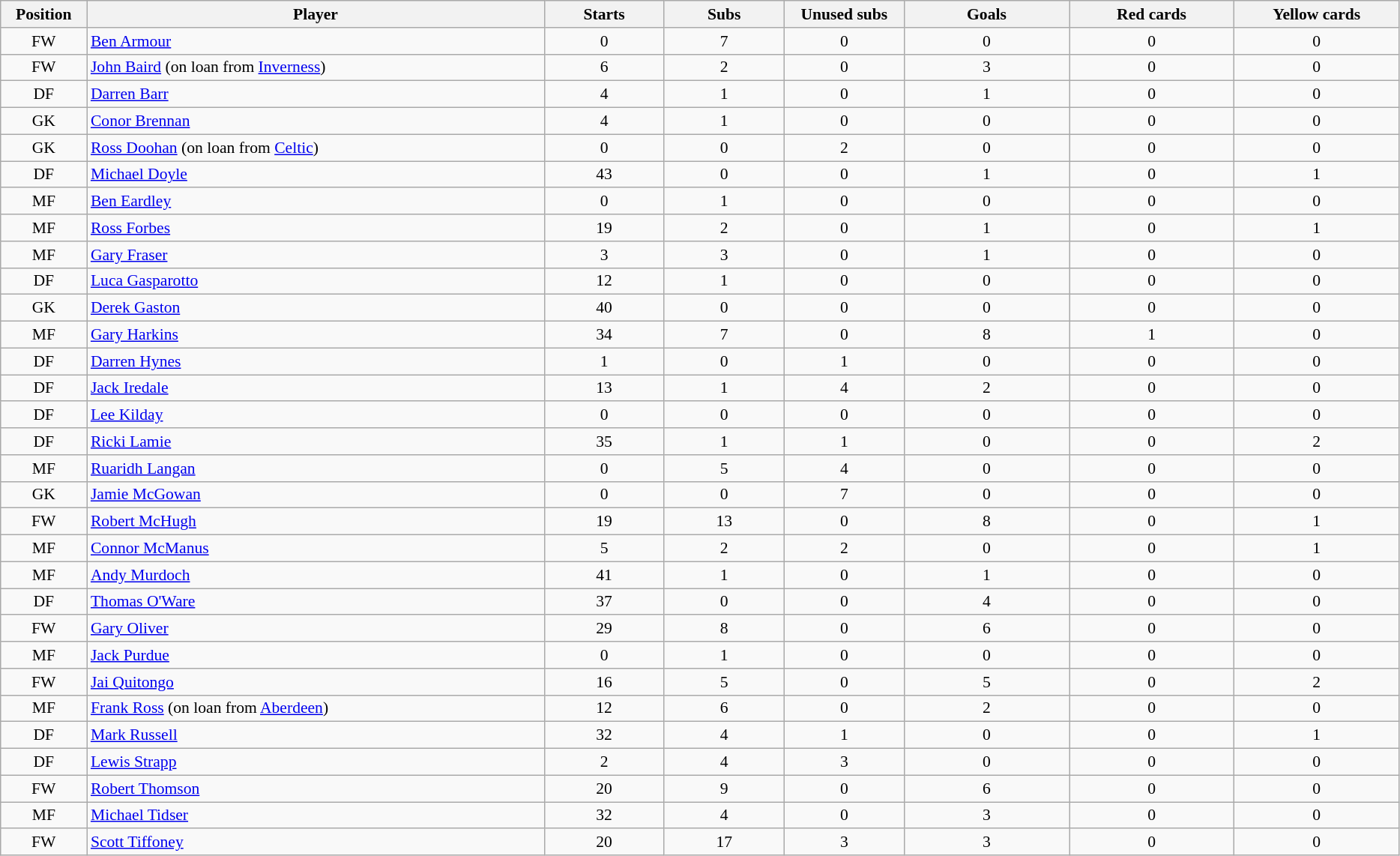<table class="wikitable sortable" style="font-size:90%; text-align:center">
<tr>
<th style="width:70px">Position</th>
<th style="width:400px">Player</th>
<th style="width:100px">Starts</th>
<th style="width:100px">Subs</th>
<th style="width:100px">Unused subs</th>
<th style="width:140px">Goals </th>
<th style="width:140px">Red cards </th>
<th style="width:140px">Yellow cards </th>
</tr>
<tr>
<td>FW</td>
<td style="text-align:left"> <a href='#'>Ben Armour</a></td>
<td>0</td>
<td>7</td>
<td>0</td>
<td>0</td>
<td>0</td>
<td>0</td>
</tr>
<tr>
<td>FW</td>
<td style="text-align:left"> <a href='#'>John Baird</a> (on loan from <a href='#'>Inverness</a>)</td>
<td>6</td>
<td>2</td>
<td>0</td>
<td>3</td>
<td>0</td>
<td>0</td>
</tr>
<tr>
<td>DF</td>
<td style="text-align:left"> <a href='#'>Darren Barr</a></td>
<td>4</td>
<td>1</td>
<td>0</td>
<td>1</td>
<td>0</td>
<td>0</td>
</tr>
<tr>
<td>GK</td>
<td style="text-align:left"> <a href='#'>Conor Brennan</a></td>
<td>4</td>
<td>1</td>
<td>0</td>
<td>0</td>
<td>0</td>
<td>0</td>
</tr>
<tr>
<td>GK</td>
<td style="text-align:left"> <a href='#'>Ross Doohan</a> (on loan from <a href='#'>Celtic</a>)</td>
<td>0</td>
<td>0</td>
<td>2</td>
<td>0</td>
<td>0</td>
<td>0</td>
</tr>
<tr>
<td>DF</td>
<td style="text-align:left"> <a href='#'>Michael Doyle</a></td>
<td>43</td>
<td>0</td>
<td>0</td>
<td>1</td>
<td>0</td>
<td>1</td>
</tr>
<tr>
<td>MF</td>
<td style="text-align:left"> <a href='#'>Ben Eardley</a></td>
<td>0</td>
<td>1</td>
<td>0</td>
<td>0</td>
<td>0</td>
<td>0</td>
</tr>
<tr>
<td>MF</td>
<td style="text-align:left"> <a href='#'>Ross Forbes</a></td>
<td>19</td>
<td>2</td>
<td>0</td>
<td>1</td>
<td>0</td>
<td>1</td>
</tr>
<tr>
<td>MF</td>
<td style="text-align:left"> <a href='#'>Gary Fraser</a></td>
<td>3</td>
<td>3</td>
<td>0</td>
<td>1</td>
<td>0</td>
<td>0</td>
</tr>
<tr>
<td>DF</td>
<td style="text-align:left"> <a href='#'>Luca Gasparotto</a></td>
<td>12</td>
<td>1</td>
<td>0</td>
<td>0</td>
<td>0</td>
<td>0</td>
</tr>
<tr>
<td>GK</td>
<td style="text-align:left"> <a href='#'>Derek Gaston</a></td>
<td>40</td>
<td>0</td>
<td>0</td>
<td>0</td>
<td>0</td>
<td>0</td>
</tr>
<tr>
<td>MF</td>
<td style="text-align:left"> <a href='#'>Gary Harkins</a></td>
<td>34</td>
<td>7</td>
<td>0</td>
<td>8</td>
<td>1</td>
<td>0</td>
</tr>
<tr>
<td>DF</td>
<td style="text-align:left"> <a href='#'>Darren Hynes</a></td>
<td>1</td>
<td>0</td>
<td>1</td>
<td>0</td>
<td>0</td>
<td>0</td>
</tr>
<tr>
<td>DF</td>
<td style="text-align:left"> <a href='#'>Jack Iredale</a></td>
<td>13</td>
<td>1</td>
<td>4</td>
<td>2</td>
<td>0</td>
<td>0</td>
</tr>
<tr>
<td>DF</td>
<td style="text-align:left"> <a href='#'>Lee Kilday</a></td>
<td>0</td>
<td>0</td>
<td>0</td>
<td>0</td>
<td>0</td>
<td>0</td>
</tr>
<tr>
<td>DF</td>
<td style="text-align:left"> <a href='#'>Ricki Lamie</a></td>
<td>35</td>
<td>1</td>
<td>1</td>
<td>0</td>
<td>0</td>
<td>2</td>
</tr>
<tr>
<td>MF</td>
<td style="text-align:left"> <a href='#'>Ruaridh Langan</a></td>
<td>0</td>
<td>5</td>
<td>4</td>
<td>0</td>
<td>0</td>
<td>0</td>
</tr>
<tr>
<td>GK</td>
<td style="text-align:left"> <a href='#'>Jamie McGowan</a></td>
<td>0</td>
<td>0</td>
<td>7</td>
<td>0</td>
<td>0</td>
<td>0</td>
</tr>
<tr>
<td>FW</td>
<td style="text-align:left"> <a href='#'>Robert McHugh</a></td>
<td>19</td>
<td>13</td>
<td>0</td>
<td>8</td>
<td>0</td>
<td>1</td>
</tr>
<tr>
<td>MF</td>
<td style="text-align:left"> <a href='#'>Connor McManus</a></td>
<td>5</td>
<td>2</td>
<td>2</td>
<td>0</td>
<td>0</td>
<td>1</td>
</tr>
<tr>
<td>MF</td>
<td style="text-align:left"> <a href='#'>Andy Murdoch</a></td>
<td>41</td>
<td>1</td>
<td>0</td>
<td>1</td>
<td>0</td>
<td>0</td>
</tr>
<tr>
<td>DF</td>
<td style="text-align:left"> <a href='#'>Thomas O'Ware</a></td>
<td>37</td>
<td>0</td>
<td>0</td>
<td>4</td>
<td>0</td>
<td>0</td>
</tr>
<tr>
<td>FW</td>
<td style="text-align:left"> <a href='#'>Gary Oliver</a></td>
<td>29</td>
<td>8</td>
<td>0</td>
<td>6</td>
<td>0</td>
<td>0</td>
</tr>
<tr>
<td>MF</td>
<td style="text-align:left"> <a href='#'>Jack Purdue</a></td>
<td>0</td>
<td>1</td>
<td>0</td>
<td>0</td>
<td>0</td>
<td>0</td>
</tr>
<tr>
<td>FW</td>
<td style="text-align:left"> <a href='#'>Jai Quitongo</a></td>
<td>16</td>
<td>5</td>
<td>0</td>
<td>5</td>
<td>0</td>
<td>2</td>
</tr>
<tr>
<td>MF</td>
<td style="text-align:left"> <a href='#'>Frank Ross</a> (on loan from <a href='#'>Aberdeen</a>)</td>
<td>12</td>
<td>6</td>
<td>0</td>
<td>2</td>
<td>0</td>
<td>0</td>
</tr>
<tr>
<td>DF</td>
<td style="text-align:left"> <a href='#'>Mark Russell</a></td>
<td>32</td>
<td>4</td>
<td>1</td>
<td>0</td>
<td>0</td>
<td>1</td>
</tr>
<tr>
<td>DF</td>
<td style="text-align:left"> <a href='#'>Lewis Strapp</a></td>
<td>2</td>
<td>4</td>
<td>3</td>
<td>0</td>
<td>0</td>
<td>0</td>
</tr>
<tr>
<td>FW</td>
<td style="text-align:left">  <a href='#'>Robert Thomson</a></td>
<td>20</td>
<td>9</td>
<td>0</td>
<td>6</td>
<td>0</td>
<td>0</td>
</tr>
<tr>
<td>MF</td>
<td style="text-align:left"> <a href='#'>Michael Tidser</a></td>
<td>32</td>
<td>4</td>
<td>0</td>
<td>3</td>
<td>0</td>
<td>0</td>
</tr>
<tr>
<td>FW</td>
<td style="text-align:left"> <a href='#'>Scott Tiffoney</a></td>
<td>20</td>
<td>17</td>
<td>3</td>
<td>3</td>
<td>0</td>
<td>0</td>
</tr>
</table>
